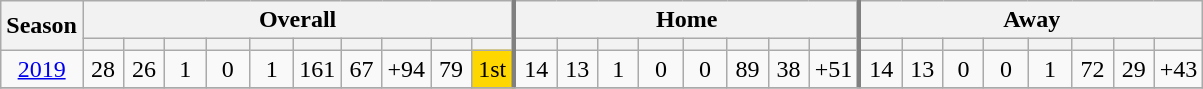<table class="wikitable" style="text-align: center">
<tr>
<th rowspan="2" style="width:40px">Season</th>
<th colspan="10" style="border-right:3px solid grey;">Overall</th>
<th colspan="8"  style="border-right:3px solid grey;">Home</th>
<th colspan="8">Away</th>
</tr>
<tr>
<th width="20px"></th>
<th width="20px"></th>
<th width="20px"></th>
<th width="22px"></th>
<th width="22px"></th>
<th width="20px"></th>
<th width="20px"></th>
<th width="22px"></th>
<th width="20px"></th>
<th width="20px"  style="border-right:3px solid grey;"></th>
<th width="20px"></th>
<th width="20px"></th>
<th width="20px"></th>
<th width="22px"></th>
<th width="22px"></th>
<th width="20px"></th>
<th width="20px"></th>
<th width="22px"  style="border-right:3px solid grey;"></th>
<th width="20px"></th>
<th width="20px"></th>
<th width="20px"></th>
<th width="22px"></th>
<th width="22px"></th>
<th width="20px"></th>
<th width="20px"></th>
<th width="22px"></th>
</tr>
<tr>
<td><a href='#'>2019</a></td>
<td>28</td>
<td>26</td>
<td>1</td>
<td>0</td>
<td>1</td>
<td>161</td>
<td>67</td>
<td>+94</td>
<td>79</td>
<td style="border-right:3px solid grey;" bgcolor="gold">1st</td>
<td>14</td>
<td>13</td>
<td>1</td>
<td>0</td>
<td>0</td>
<td>89</td>
<td>38</td>
<td style="border-right:3px solid grey;">+51</td>
<td>14</td>
<td>13</td>
<td>0</td>
<td>0</td>
<td>1</td>
<td>72</td>
<td>29</td>
<td>+43</td>
</tr>
<tr>
</tr>
</table>
